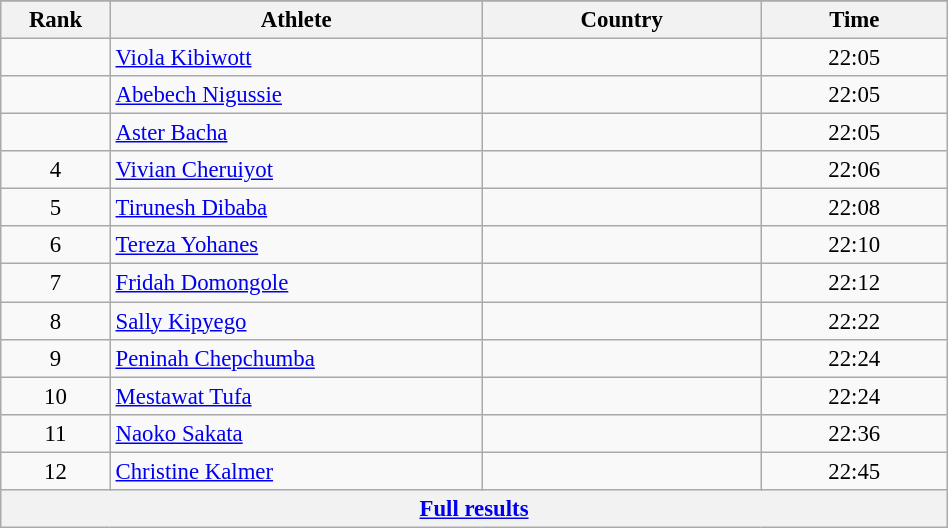<table class="wikitable sortable" style=" text-align:center; font-size:95%;" width="50%">
<tr>
</tr>
<tr>
<th width=5%>Rank</th>
<th width=20%>Athlete</th>
<th width=15%>Country</th>
<th width=10%>Time</th>
</tr>
<tr>
<td align=center></td>
<td align=left><a href='#'>Viola Kibiwott</a></td>
<td align=left></td>
<td>22:05</td>
</tr>
<tr>
<td align=center></td>
<td align=left><a href='#'>Abebech Nigussie</a></td>
<td align=left></td>
<td>22:05</td>
</tr>
<tr>
<td align=center></td>
<td align=left><a href='#'>Aster Bacha</a></td>
<td align=left></td>
<td>22:05</td>
</tr>
<tr>
<td align=center>4</td>
<td align=left><a href='#'>Vivian Cheruiyot</a></td>
<td align=left></td>
<td>22:06</td>
</tr>
<tr>
<td align=center>5</td>
<td align=left><a href='#'>Tirunesh Dibaba</a></td>
<td align=left></td>
<td>22:08</td>
</tr>
<tr>
<td align=center>6</td>
<td align=left><a href='#'>Tereza Yohanes</a></td>
<td align=left></td>
<td>22:10</td>
</tr>
<tr>
<td align=center>7</td>
<td align=left><a href='#'>Fridah Domongole</a></td>
<td align=left></td>
<td>22:12</td>
</tr>
<tr>
<td align=center>8</td>
<td align=left><a href='#'>Sally Kipyego</a></td>
<td align=left></td>
<td>22:22</td>
</tr>
<tr>
<td align=center>9</td>
<td align=left><a href='#'>Peninah Chepchumba</a></td>
<td align=left></td>
<td>22:24</td>
</tr>
<tr>
<td align=center>10</td>
<td align=left><a href='#'>Mestawat Tufa</a></td>
<td align=left></td>
<td>22:24</td>
</tr>
<tr>
<td align=center>11</td>
<td align=left><a href='#'>Naoko Sakata</a></td>
<td align=left></td>
<td>22:36</td>
</tr>
<tr>
<td align=center>12</td>
<td align=left><a href='#'>Christine Kalmer</a></td>
<td align=left></td>
<td>22:45</td>
</tr>
<tr class="sortbottom">
<th colspan=4 align=center><a href='#'>Full results</a></th>
</tr>
</table>
